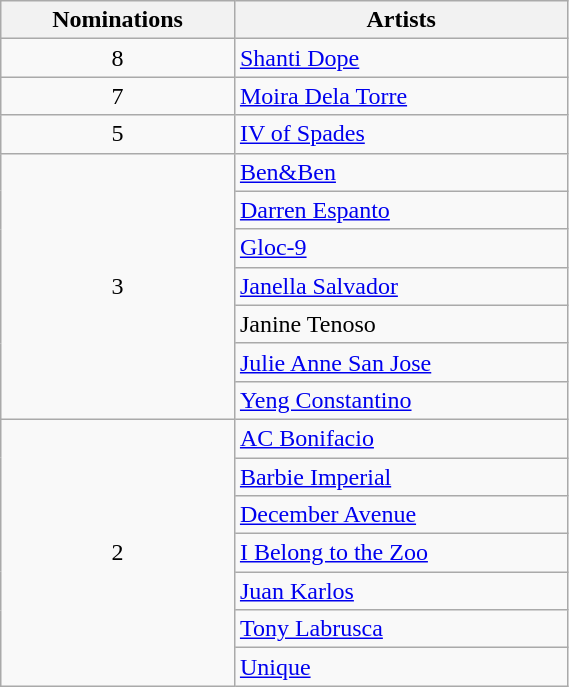<table class="wikitable"  style="width:30%;">
<tr>
<th scope="col">Nominations</th>
<th scope="col">Artists</th>
</tr>
<tr>
<td align=center>8</td>
<td><a href='#'>Shanti Dope</a></td>
</tr>
<tr>
<td align=center>7</td>
<td><a href='#'>Moira Dela Torre</a></td>
</tr>
<tr>
<td align=center>5</td>
<td><a href='#'>IV of Spades</a></td>
</tr>
<tr>
<td rowspan="7" align=center>3</td>
<td><a href='#'>Ben&Ben</a></td>
</tr>
<tr>
<td><a href='#'>Darren Espanto</a></td>
</tr>
<tr>
<td><a href='#'>Gloc-9</a></td>
</tr>
<tr>
<td><a href='#'>Janella Salvador</a></td>
</tr>
<tr>
<td>Janine Tenoso</td>
</tr>
<tr>
<td><a href='#'>Julie Anne San Jose</a></td>
</tr>
<tr>
<td><a href='#'>Yeng Constantino</a></td>
</tr>
<tr>
<td rowspan="7" align=center>2</td>
<td><a href='#'>AC Bonifacio</a></td>
</tr>
<tr>
<td><a href='#'>Barbie Imperial</a></td>
</tr>
<tr>
<td><a href='#'>December Avenue</a></td>
</tr>
<tr>
<td><a href='#'>I Belong to the Zoo</a></td>
</tr>
<tr>
<td><a href='#'>Juan Karlos</a></td>
</tr>
<tr>
<td><a href='#'>Tony Labrusca</a></td>
</tr>
<tr>
<td><a href='#'>Unique</a></td>
</tr>
</table>
